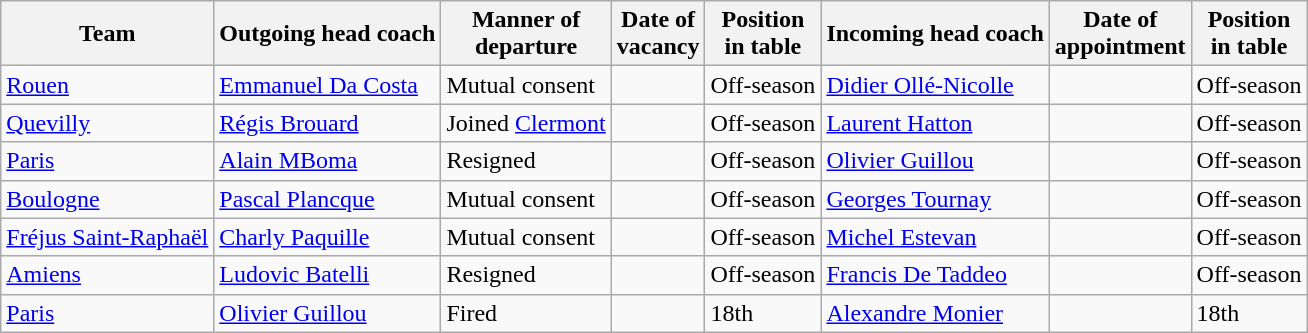<table class="wikitable sortable">
<tr>
<th>Team</th>
<th>Outgoing head coach</th>
<th>Manner of<br>departure</th>
<th>Date of<br>vacancy</th>
<th>Position<br>in table</th>
<th>Incoming head coach</th>
<th>Date of<br>appointment</th>
<th>Position<br>in table</th>
</tr>
<tr>
<td><a href='#'>Rouen</a></td>
<td><a href='#'>Emmanuel Da Costa</a></td>
<td>Mutual consent</td>
<td></td>
<td>Off-season</td>
<td><a href='#'>Didier Ollé-Nicolle</a></td>
<td></td>
<td>Off-season</td>
</tr>
<tr>
<td><a href='#'>Quevilly</a></td>
<td><a href='#'>Régis Brouard</a></td>
<td>Joined <a href='#'>Clermont</a></td>
<td></td>
<td>Off-season</td>
<td><a href='#'>Laurent Hatton</a></td>
<td></td>
<td>Off-season</td>
</tr>
<tr>
<td><a href='#'>Paris</a></td>
<td><a href='#'>Alain MBoma</a></td>
<td>Resigned</td>
<td></td>
<td>Off-season</td>
<td><a href='#'>Olivier Guillou</a></td>
<td></td>
<td>Off-season</td>
</tr>
<tr>
<td><a href='#'>Boulogne</a></td>
<td><a href='#'>Pascal Plancque</a></td>
<td>Mutual consent</td>
<td></td>
<td>Off-season</td>
<td><a href='#'>Georges Tournay</a></td>
<td></td>
<td>Off-season</td>
</tr>
<tr>
<td><a href='#'>Fréjus Saint-Raphaël</a></td>
<td><a href='#'>Charly Paquille</a></td>
<td>Mutual consent</td>
<td></td>
<td>Off-season</td>
<td><a href='#'>Michel Estevan</a></td>
<td></td>
<td>Off-season</td>
</tr>
<tr>
<td><a href='#'>Amiens</a></td>
<td><a href='#'>Ludovic Batelli</a></td>
<td>Resigned</td>
<td></td>
<td>Off-season</td>
<td><a href='#'>Francis De Taddeo</a></td>
<td></td>
<td>Off-season</td>
</tr>
<tr>
<td><a href='#'>Paris</a></td>
<td><a href='#'>Olivier Guillou</a></td>
<td>Fired</td>
<td></td>
<td>18th</td>
<td><a href='#'>Alexandre Monier</a></td>
<td></td>
<td>18th</td>
</tr>
</table>
